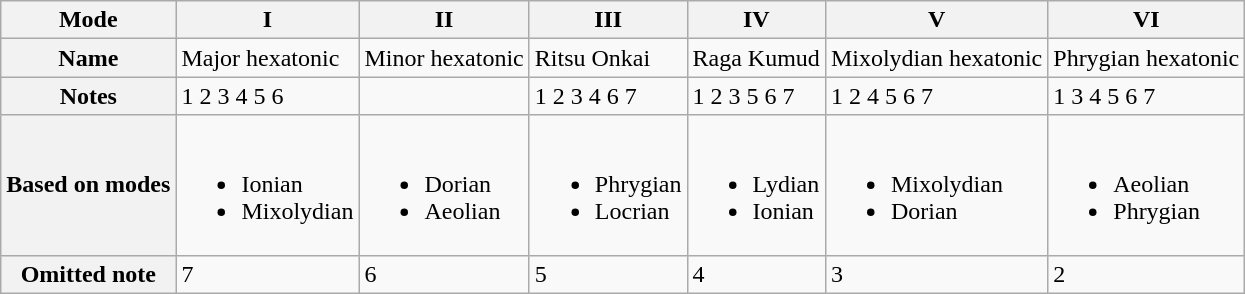<table class="wikitable">
<tr>
<th>Mode</th>
<th>I</th>
<th>II</th>
<th>III</th>
<th>IV</th>
<th>V</th>
<th>VI</th>
</tr>
<tr>
<th>Name</th>
<td>Major hexatonic</td>
<td>Minor hexatonic</td>
<td>Ritsu Onkai</td>
<td>Raga Kumud</td>
<td>Mixolydian hexatonic</td>
<td>Phrygian hexatonic</td>
</tr>
<tr>
<th>Notes</th>
<td>1 2 3 4 5 6</td>
<td></td>
<td>1 2 3 4 6 7</td>
<td>1 2 3 5 6 7</td>
<td>1 2 4 5 6 7</td>
<td>1 3 4 5 6 7</td>
</tr>
<tr>
<th>Based on modes</th>
<td><br><ul><li>Ionian</li><li>Mixolydian</li></ul></td>
<td><br><ul><li>Dorian</li><li>Aeolian</li></ul></td>
<td><br><ul><li>Phrygian</li><li>Locrian</li></ul></td>
<td><br><ul><li>Lydian</li><li>Ionian</li></ul></td>
<td><br><ul><li>Mixolydian</li><li>Dorian</li></ul></td>
<td><br><ul><li>Aeolian</li><li>Phrygian</li></ul></td>
</tr>
<tr>
<th>Omitted note</th>
<td>7</td>
<td>6</td>
<td>5</td>
<td>4</td>
<td>3</td>
<td>2</td>
</tr>
</table>
